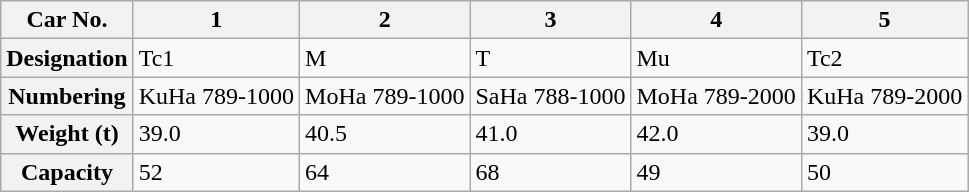<table class="wikitable">
<tr>
<th>Car No.</th>
<th>1</th>
<th>2</th>
<th>3</th>
<th>4</th>
<th>5</th>
</tr>
<tr>
<th>Designation</th>
<td>Tc1</td>
<td>M</td>
<td>T</td>
<td>Mu</td>
<td>Tc2</td>
</tr>
<tr>
<th>Numbering</th>
<td>KuHa 789-1000</td>
<td>MoHa 789-1000</td>
<td>SaHa 788-1000</td>
<td>MoHa 789-2000</td>
<td>KuHa 789-2000</td>
</tr>
<tr>
<th>Weight (t)</th>
<td>39.0</td>
<td>40.5</td>
<td>41.0</td>
<td>42.0</td>
<td>39.0</td>
</tr>
<tr>
<th>Capacity</th>
<td>52</td>
<td>64</td>
<td>68</td>
<td>49</td>
<td>50</td>
</tr>
</table>
